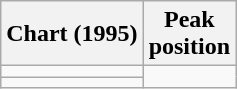<table class="wikitable sortable">
<tr>
<th>Chart (1995)</th>
<th>Peak<br>position</th>
</tr>
<tr>
<td></td>
</tr>
<tr>
<td></td>
</tr>
</table>
